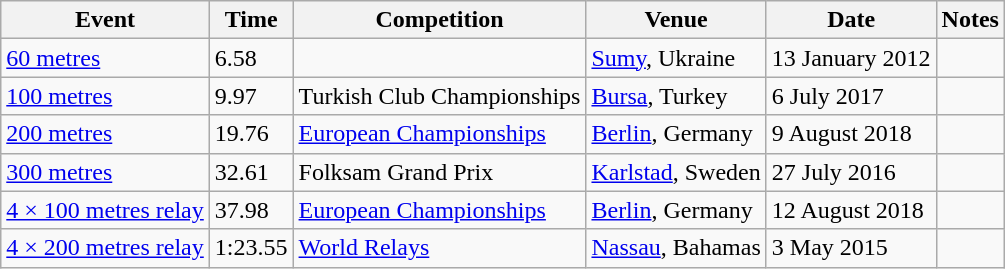<table class="wikitable">
<tr>
<th>Event</th>
<th>Time</th>
<th>Competition</th>
<th>Venue</th>
<th>Date</th>
<th>Notes</th>
</tr>
<tr>
<td><a href='#'>60 metres</a></td>
<td>6.58</td>
<td></td>
<td><a href='#'>Sumy</a>, Ukraine</td>
<td>13 January 2012</td>
<td></td>
</tr>
<tr>
<td><a href='#'>100 metres</a></td>
<td>9.97</td>
<td>Turkish Club Championships</td>
<td><a href='#'>Bursa</a>, Turkey</td>
<td>6 July 2017</td>
<td></td>
</tr>
<tr>
<td><a href='#'>200 metres</a></td>
<td>19.76</td>
<td><a href='#'>European Championships</a></td>
<td><a href='#'>Berlin</a>, Germany</td>
<td>9 August 2018</td>
<td> </td>
</tr>
<tr>
<td><a href='#'>300 metres</a></td>
<td>32.61</td>
<td>Folksam Grand Prix</td>
<td><a href='#'>Karlstad</a>, Sweden</td>
<td>27 July 2016</td>
<td></td>
</tr>
<tr>
<td><a href='#'>4 × 100 metres relay</a></td>
<td>37.98</td>
<td><a href='#'>European Championships</a></td>
<td><a href='#'>Berlin</a>, Germany</td>
<td>12 August 2018</td>
<td></td>
</tr>
<tr>
<td><a href='#'>4 × 200 metres relay</a></td>
<td>1:23.55</td>
<td><a href='#'>World Relays</a></td>
<td><a href='#'>Nassau</a>, Bahamas</td>
<td>3 May 2015</td>
<td></td>
</tr>
</table>
